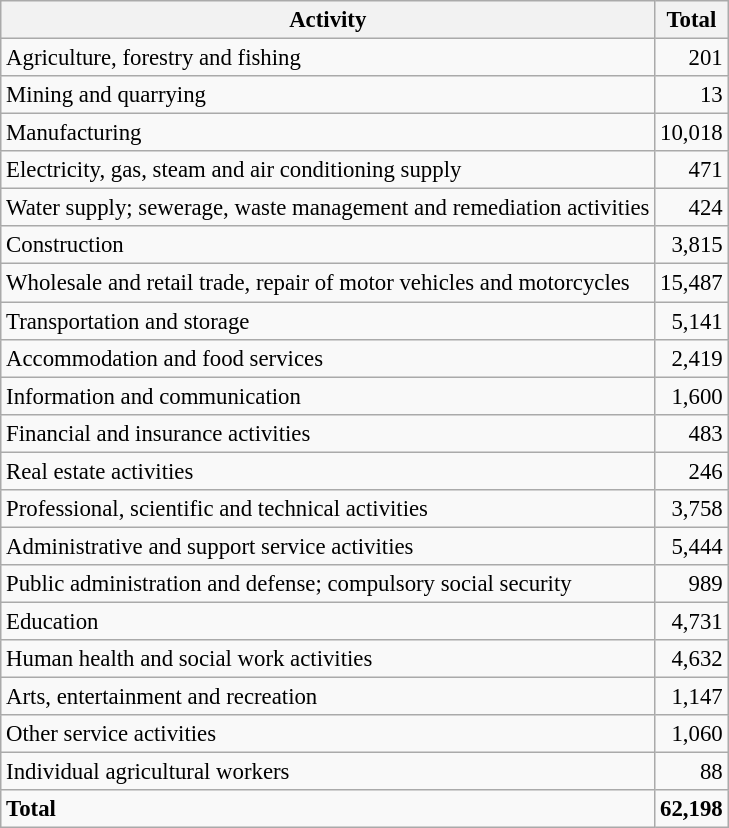<table class="wikitable sortable" style="font-size:95%;">
<tr>
<th>Activity</th>
<th>Total</th>
</tr>
<tr>
<td>Agriculture, forestry and fishing</td>
<td align="right">201</td>
</tr>
<tr>
<td>Mining and quarrying</td>
<td align="right">13</td>
</tr>
<tr>
<td>Manufacturing</td>
<td align="right">10,018</td>
</tr>
<tr>
<td>Electricity, gas, steam and air conditioning supply</td>
<td align="right">471</td>
</tr>
<tr>
<td>Water supply; sewerage, waste management and remediation activities</td>
<td align="right">424</td>
</tr>
<tr>
<td>Construction</td>
<td align="right">3,815</td>
</tr>
<tr>
<td>Wholesale and retail trade, repair of motor vehicles and motorcycles</td>
<td align="right">15,487</td>
</tr>
<tr>
<td>Transportation and storage</td>
<td align="right">5,141</td>
</tr>
<tr>
<td>Accommodation and food services</td>
<td align="right">2,419</td>
</tr>
<tr>
<td>Information and communication</td>
<td align="right">1,600</td>
</tr>
<tr>
<td>Financial and insurance activities</td>
<td align="right">483</td>
</tr>
<tr>
<td>Real estate activities</td>
<td align="right">246</td>
</tr>
<tr>
<td>Professional, scientific and technical activities</td>
<td align="right">3,758</td>
</tr>
<tr>
<td>Administrative and support service activities</td>
<td align="right">5,444</td>
</tr>
<tr>
<td>Public administration and defense; compulsory social security</td>
<td align="right">989</td>
</tr>
<tr>
<td>Education</td>
<td align="right">4,731</td>
</tr>
<tr>
<td>Human health and social work activities</td>
<td align="right">4,632</td>
</tr>
<tr>
<td>Arts, entertainment and recreation</td>
<td align="right">1,147</td>
</tr>
<tr>
<td>Other service activities</td>
<td align="right">1,060</td>
</tr>
<tr>
<td>Individual agricultural workers</td>
<td align="right">88</td>
</tr>
<tr class="sortbottom">
<td><strong>Total</strong></td>
<td align="right"><strong>62,198</strong></td>
</tr>
</table>
